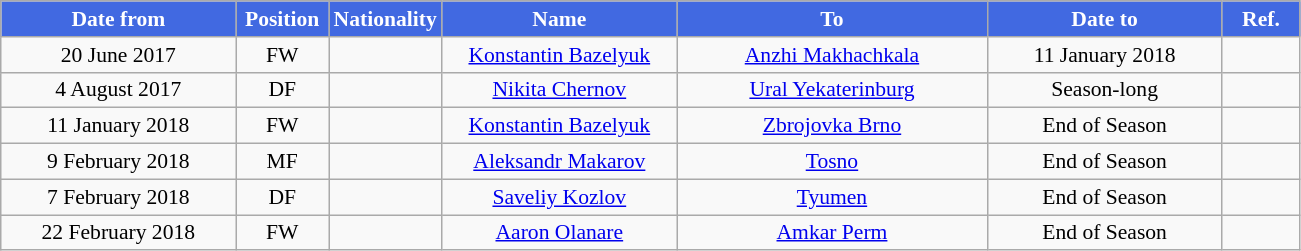<table class="wikitable" style="text-align:center; font-size:90%; ">
<tr>
<th style="background:#4169E1; color:white; width:150px;">Date from</th>
<th style="background:#4169E1; color:white; width:55px;">Position</th>
<th style="background:#4169E1; color:white; width:55px;">Nationality</th>
<th style="background:#4169E1; color:white; width:150px;">Name</th>
<th style="background:#4169E1; color:white; width:200px;">To</th>
<th style="background:#4169E1; color:white; width:150px;">Date to</th>
<th style="background:#4169E1; color:white; width:45px;">Ref.</th>
</tr>
<tr>
<td>20 June 2017</td>
<td>FW</td>
<td></td>
<td><a href='#'>Konstantin Bazelyuk</a></td>
<td><a href='#'>Anzhi Makhachkala</a></td>
<td>11 January 2018</td>
<td></td>
</tr>
<tr>
<td>4 August 2017</td>
<td>DF</td>
<td></td>
<td><a href='#'>Nikita Chernov</a></td>
<td><a href='#'>Ural Yekaterinburg</a></td>
<td>Season-long</td>
<td></td>
</tr>
<tr>
<td>11 January 2018</td>
<td>FW</td>
<td></td>
<td><a href='#'>Konstantin Bazelyuk</a></td>
<td><a href='#'>Zbrojovka Brno</a></td>
<td>End of Season</td>
<td></td>
</tr>
<tr>
<td>9 February 2018</td>
<td>MF</td>
<td></td>
<td><a href='#'>Aleksandr Makarov</a></td>
<td><a href='#'>Tosno</a></td>
<td>End of Season</td>
<td></td>
</tr>
<tr>
<td>7 February 2018</td>
<td>DF</td>
<td></td>
<td><a href='#'>Saveliy Kozlov</a></td>
<td><a href='#'>Tyumen</a></td>
<td>End of Season</td>
<td></td>
</tr>
<tr>
<td>22 February 2018</td>
<td>FW</td>
<td></td>
<td><a href='#'>Aaron Olanare</a></td>
<td><a href='#'>Amkar Perm</a></td>
<td>End of Season</td>
<td></td>
</tr>
</table>
